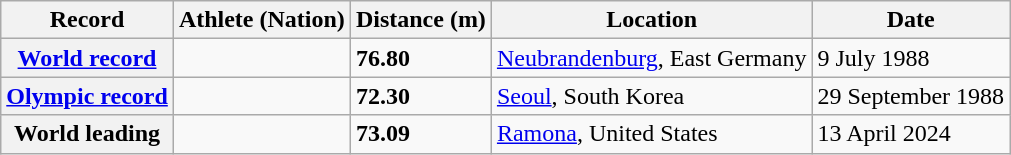<table class="wikitable">
<tr>
<th>Record</th>
<th>Athlete (Nation)</th>
<th>Distance (m)</th>
<th>Location</th>
<th>Date</th>
</tr>
<tr>
<th><a href='#'>World record</a></th>
<td></td>
<td><strong>76.80</strong></td>
<td><a href='#'>Neubrandenburg</a>, East Germany</td>
<td>9 July 1988</td>
</tr>
<tr>
<th><a href='#'>Olympic record</a></th>
<td></td>
<td><strong>72.30</strong></td>
<td><a href='#'>Seoul</a>, South Korea</td>
<td>29 September 1988</td>
</tr>
<tr>
<th>World leading</th>
<td></td>
<td><strong>73.09</strong></td>
<td><a href='#'>Ramona</a>, United States</td>
<td>13 April 2024</td>
</tr>
</table>
